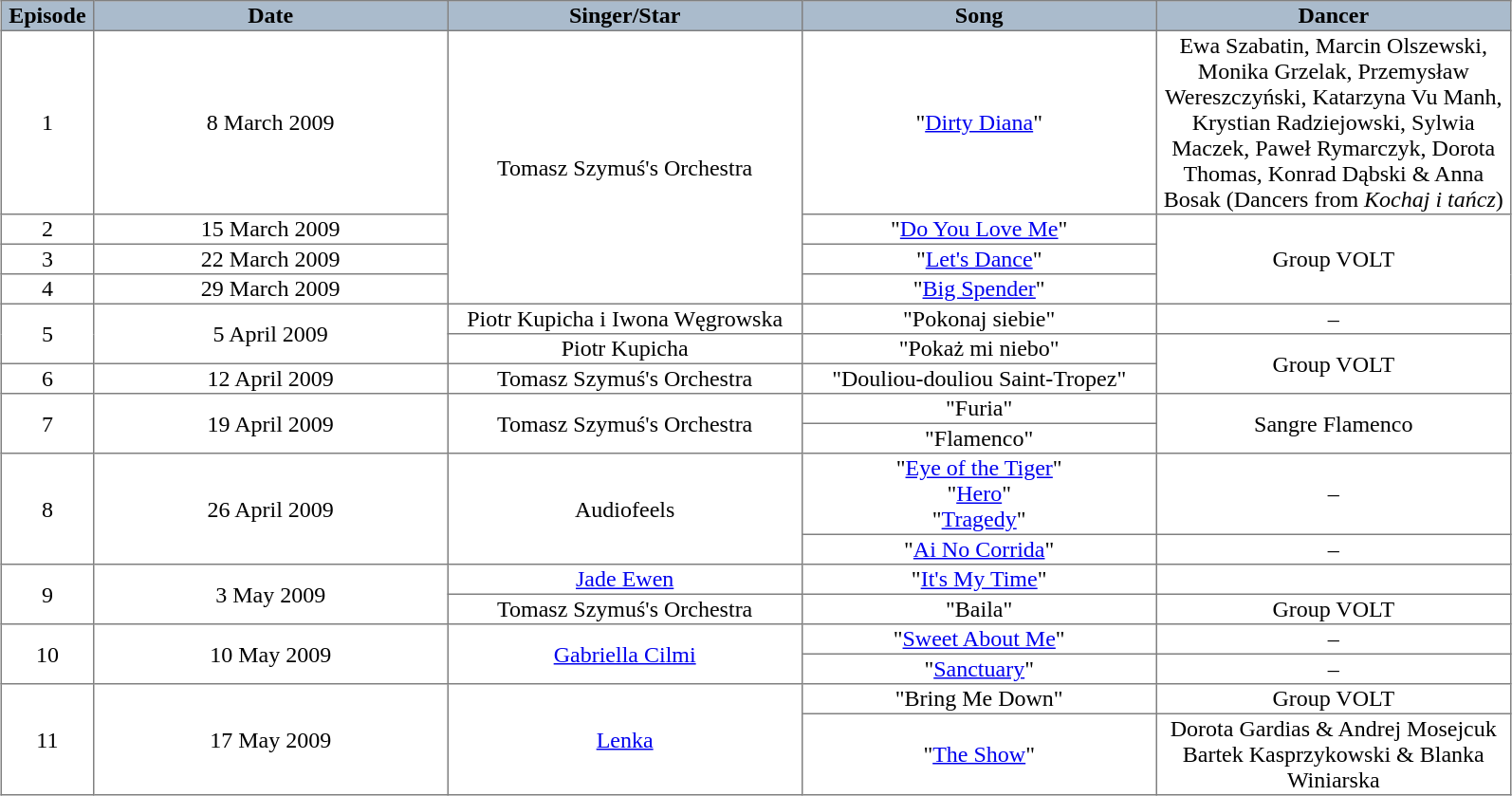<table style="text-align: center; width: 84%; margin: 0 auto; border-collapse: collapse" border="1" cellpadding="1" cellspacing="1">
<tr style="background: #ABC">
<th width="4%">Episode</th>
<th width="20%">Date</th>
<th width="20%">Singer/Star</th>
<th width="20%">Song</th>
<th width="20%">Dancer</th>
</tr>
<tr>
<td>1</td>
<td>8 March 2009</td>
<td rowspan="4">Tomasz Szymuś's Orchestra</td>
<td>"<a href='#'>Dirty Diana</a>"</td>
<td>Ewa Szabatin, Marcin Olszewski, Monika Grzelak, Przemysław Wereszczyński, Katarzyna Vu Manh, Krystian Radziejowski, Sylwia Maczek, Paweł Rymarczyk, Dorota Thomas, Konrad Dąbski & Anna Bosak (Dancers from <em>Kochaj i tańcz</em>)</td>
</tr>
<tr>
<td>2</td>
<td>15 March 2009</td>
<td>"<a href='#'>Do You Love Me</a>"</td>
<td rowspan="3">Group VOLT</td>
</tr>
<tr>
<td>3</td>
<td>22 March 2009</td>
<td>"<a href='#'>Let's Dance</a>"</td>
</tr>
<tr>
<td>4</td>
<td>29 March 2009</td>
<td>"<a href='#'>Big Spender</a>"</td>
</tr>
<tr>
<td rowspan=2>5</td>
<td rowspan=2>5 April 2009</td>
<td>Piotr Kupicha i Iwona Węgrowska</td>
<td>"Pokonaj siebie"</td>
<td>–</td>
</tr>
<tr>
<td>Piotr Kupicha</td>
<td>"Pokaż mi niebo"</td>
<td rowspan="2">Group VOLT</td>
</tr>
<tr>
<td>6</td>
<td>12 April 2009</td>
<td>Tomasz Szymuś's Orchestra</td>
<td>"Douliou-douliou Saint-Tropez"</td>
</tr>
<tr>
<td rowspan=2>7</td>
<td rowspan=2>19 April 2009</td>
<td rowspan=2>Tomasz Szymuś's Orchestra</td>
<td>"Furia"</td>
<td rowspan="2">Sangre Flamenco</td>
</tr>
<tr>
<td>"Flamenco"</td>
</tr>
<tr>
<td rowspan=2>8</td>
<td rowspan=2>26 April 2009</td>
<td rowspan=2>Audiofeels</td>
<td>"<a href='#'>Eye of the Tiger</a>"<br>"<a href='#'>Hero</a>"<br>"<a href='#'>Tragedy</a>"</td>
<td>–</td>
</tr>
<tr>
<td>"<a href='#'>Ai No Corrida</a>"</td>
<td>–</td>
</tr>
<tr>
<td rowspan=2>9</td>
<td rowspan=2>3 May 2009</td>
<td><a href='#'>Jade Ewen</a></td>
<td>"<a href='#'>It's My Time</a>"</td>
<td></td>
</tr>
<tr>
<td>Tomasz Szymuś's Orchestra</td>
<td>"Baila"</td>
<td>Group VOLT</td>
</tr>
<tr>
<td rowspan=2>10</td>
<td rowspan=2>10 May 2009</td>
<td rowspan=2><a href='#'>Gabriella Cilmi</a></td>
<td>"<a href='#'>Sweet About Me</a>"</td>
<td>–</td>
</tr>
<tr>
<td>"<a href='#'>Sanctuary</a>"</td>
<td>–</td>
</tr>
<tr>
<td rowspan=2>11</td>
<td rowspan=2>17 May 2009</td>
<td rowspan=2><a href='#'>Lenka</a></td>
<td>"Bring Me Down"</td>
<td>Group VOLT</td>
</tr>
<tr>
<td>"<a href='#'>The Show</a>"</td>
<td>Dorota Gardias & Andrej Mosejcuk <br> Bartek Kasprzykowski & Blanka Winiarska</td>
</tr>
</table>
